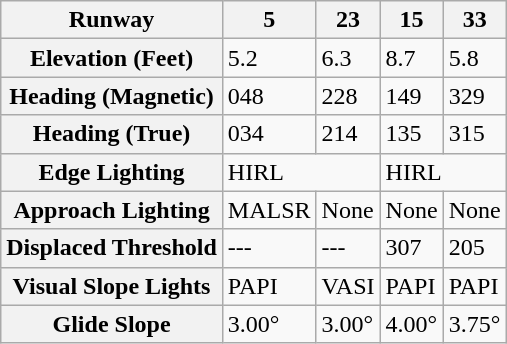<table class="wikitable">
<tr>
<th>Runway</th>
<th>5</th>
<th>23</th>
<th>15</th>
<th>33</th>
</tr>
<tr>
<th>Elevation (Feet)</th>
<td>5.2</td>
<td>6.3</td>
<td>8.7</td>
<td>5.8</td>
</tr>
<tr>
<th>Heading (Magnetic)</th>
<td>048</td>
<td>228</td>
<td>149</td>
<td>329</td>
</tr>
<tr>
<th>Heading (True)</th>
<td>034</td>
<td>214</td>
<td>135</td>
<td>315</td>
</tr>
<tr>
<th>Edge Lighting</th>
<td colspan="2">HIRL</td>
<td colspan="2">HIRL</td>
</tr>
<tr>
<th>Approach Lighting</th>
<td>MALSR</td>
<td>None</td>
<td>None</td>
<td>None</td>
</tr>
<tr>
<th>Displaced Threshold</th>
<td>---</td>
<td>---</td>
<td>307</td>
<td>205</td>
</tr>
<tr>
<th>Visual Slope Lights</th>
<td>PAPI</td>
<td>VASI</td>
<td>PAPI</td>
<td>PAPI</td>
</tr>
<tr>
<th>Glide Slope</th>
<td>3.00°</td>
<td>3.00°</td>
<td>4.00°</td>
<td>3.75°</td>
</tr>
</table>
